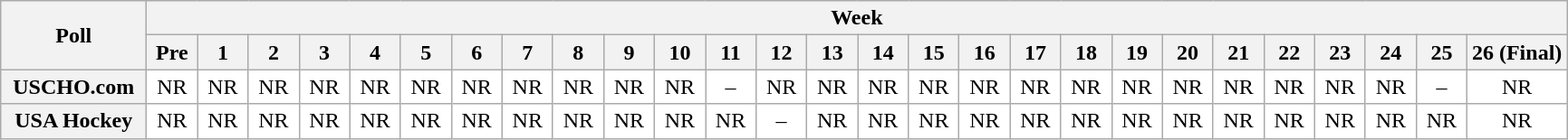<table class="wikitable" style="white-space:nowrap;">
<tr>
<th scope="col" width="100" rowspan="2">Poll</th>
<th colspan="28">Week</th>
</tr>
<tr>
<th scope="col" width="30">Pre</th>
<th scope="col" width="30">1</th>
<th scope="col" width="30">2</th>
<th scope="col" width="30">3</th>
<th scope="col" width="30">4</th>
<th scope="col" width="30">5</th>
<th scope="col" width="30">6</th>
<th scope="col" width="30">7</th>
<th scope="col" width="30">8</th>
<th scope="col" width="30">9</th>
<th scope="col" width="30">10</th>
<th scope="col" width="30">11</th>
<th scope="col" width="30">12</th>
<th scope="col" width="30">13</th>
<th scope="col" width="30">14</th>
<th scope="col" width="30">15</th>
<th scope="col" width="30">16</th>
<th scope="col" width="30">17</th>
<th scope="col" width="30">18</th>
<th scope="col" width="30">19</th>
<th scope="col" width="30">20</th>
<th scope="col" width="30">21</th>
<th scope="col" width="30">22</th>
<th scope="col" width="30">23</th>
<th scope="col" width="30">24</th>
<th scope="col" width="30">25</th>
<th scope="col" width="30">26 (Final)</th>
</tr>
<tr style="text-align:center;">
<th>USCHO.com</th>
<td bgcolor=FFFFFF>NR</td>
<td bgcolor=FFFFFF>NR</td>
<td bgcolor=FFFFFF>NR</td>
<td bgcolor=FFFFFF>NR</td>
<td bgcolor=FFFFFF>NR</td>
<td bgcolor=FFFFFF>NR</td>
<td bgcolor=FFFFFF>NR</td>
<td bgcolor=FFFFFF>NR</td>
<td bgcolor=FFFFFF>NR</td>
<td bgcolor=FFFFFF>NR</td>
<td bgcolor=FFFFFF>NR</td>
<td bgcolor=FFFFFF>–</td>
<td bgcolor=FFFFFF>NR</td>
<td bgcolor=FFFFFF>NR</td>
<td bgcolor=FFFFFF>NR</td>
<td bgcolor=FFFFFF>NR</td>
<td bgcolor=FFFFFF>NR</td>
<td bgcolor=FFFFFF>NR</td>
<td bgcolor=FFFFFF>NR</td>
<td bgcolor=FFFFFF>NR</td>
<td bgcolor=FFFFFF>NR</td>
<td bgcolor=FFFFFF>NR</td>
<td bgcolor=FFFFFF>NR</td>
<td bgcolor=FFFFFF>NR</td>
<td bgcolor=FFFFFF>NR</td>
<td bgcolor=FFFFFF>–</td>
<td bgcolor=FFFFFF>NR</td>
</tr>
<tr style="text-align:center;">
<th>USA Hockey</th>
<td bgcolor=FFFFFF>NR</td>
<td bgcolor=FFFFFF>NR</td>
<td bgcolor=FFFFFF>NR</td>
<td bgcolor=FFFFFF>NR</td>
<td bgcolor=FFFFFF>NR</td>
<td bgcolor=FFFFFF>NR</td>
<td bgcolor=FFFFFF>NR</td>
<td bgcolor=FFFFFF>NR</td>
<td bgcolor=FFFFFF>NR</td>
<td bgcolor=FFFFFF>NR</td>
<td bgcolor=FFFFFF>NR</td>
<td bgcolor=FFFFFF>NR</td>
<td bgcolor=FFFFFF>–</td>
<td bgcolor=FFFFFF>NR</td>
<td bgcolor=FFFFFF>NR</td>
<td bgcolor=FFFFFF>NR</td>
<td bgcolor=FFFFFF>NR</td>
<td bgcolor=FFFFFF>NR</td>
<td bgcolor=FFFFFF>NR</td>
<td bgcolor=FFFFFF>NR</td>
<td bgcolor=FFFFFF>NR</td>
<td bgcolor=FFFFFF>NR</td>
<td bgcolor=FFFFFF>NR</td>
<td bgcolor=FFFFFF>NR</td>
<td bgcolor=FFFFFF>NR</td>
<td bgcolor=FFFFFF>NR</td>
<td bgcolor=FFFFFF>NR</td>
</tr>
</table>
